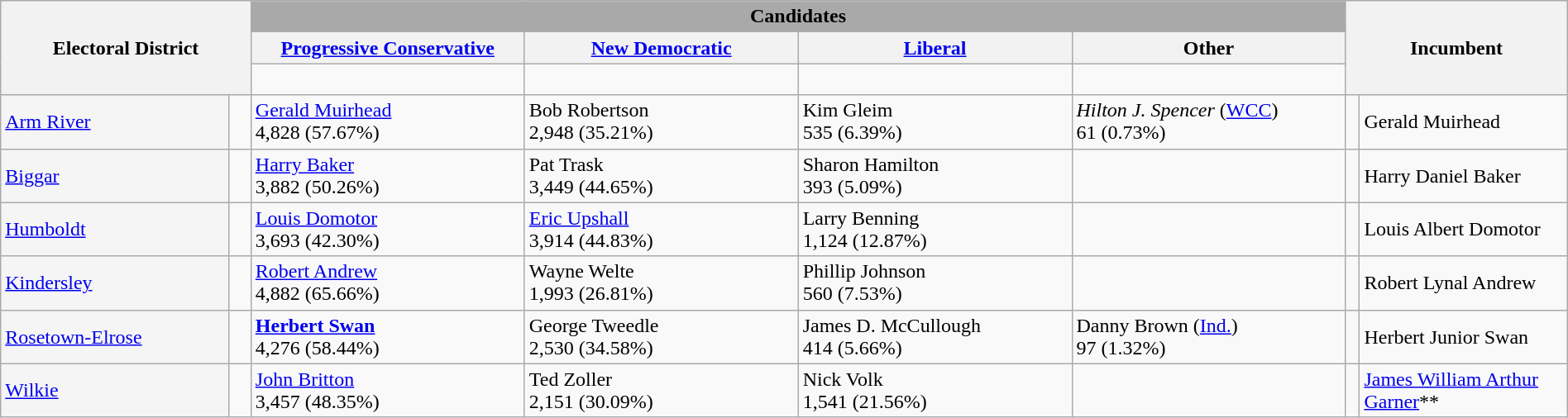<table class="wikitable" style="width:100%">
<tr>
<th style="width:16%;" style="background:darkgrey;" rowspan=3 colspan=2>Electoral District</th>
<th style="background:darkgrey;" colspan=4>Candidates</th>
<th style="width:14%;" style="background:darkgrey;" rowspan=3 colspan=2>Incumbent</th>
</tr>
<tr>
<th width=17.5%><a href='#'>Progressive Conservative</a></th>
<th width=17.5%><a href='#'>New Democratic</a></th>
<th width=17.5%><a href='#'>Liberal</a></th>
<th width=17.5%>Other</th>
</tr>
<tr>
<td width=17.5% > </td>
<td width=17.5% > </td>
<td width=17.5% > </td>
<td width=17.5% > </td>
</tr>
<tr>
<td bgcolor=whitesmoke><a href='#'>Arm River</a></td>
<td> </td>
<td><a href='#'>Gerald Muirhead</a> <br>4,828 (57.67%)</td>
<td>Bob Robertson <br>2,948 (35.21%)</td>
<td>Kim Gleim <br>535 (6.39%)</td>
<td><em>Hilton J. Spencer</em> (<a href='#'>WCC</a>)<br>61 (0.73%)</td>
<td> </td>
<td>Gerald Muirhead</td>
</tr>
<tr>
<td bgcolor=whitesmoke><a href='#'>Biggar</a></td>
<td> </td>
<td><a href='#'>Harry Baker</a> <br>3,882 (50.26%)</td>
<td>Pat Trask <br>3,449 (44.65%)</td>
<td>Sharon Hamilton <br>393 (5.09%)</td>
<td></td>
<td> </td>
<td>Harry Daniel Baker</td>
</tr>
<tr>
<td bgcolor=whitesmoke><a href='#'>Humboldt</a></td>
<td> </td>
<td><a href='#'>Louis Domotor</a> <br>3,693 (42.30%)</td>
<td><a href='#'>Eric Upshall</a> <br>3,914 (44.83%)</td>
<td>Larry Benning <br>1,124 (12.87%)</td>
<td></td>
<td> </td>
<td>Louis Albert Domotor</td>
</tr>
<tr>
<td bgcolor=whitesmoke><a href='#'>Kindersley</a></td>
<td> </td>
<td><a href='#'>Robert Andrew</a> <br>4,882 (65.66%)</td>
<td>Wayne Welte <br>1,993 (26.81%)</td>
<td>Phillip Johnson <br>560 (7.53%)</td>
<td></td>
<td> </td>
<td>Robert Lynal Andrew</td>
</tr>
<tr>
<td bgcolor=whitesmoke><a href='#'>Rosetown-Elrose</a></td>
<td> </td>
<td><strong><a href='#'>Herbert Swan</a></strong> <br>4,276 (58.44%)</td>
<td>George Tweedle <br>2,530 (34.58%)</td>
<td>James D. McCullough <br>414 (5.66%)</td>
<td>Danny Brown (<a href='#'>Ind.</a>) <br>97 (1.32%)</td>
<td> </td>
<td>Herbert Junior Swan</td>
</tr>
<tr>
<td bgcolor=whitesmoke><a href='#'>Wilkie</a></td>
<td> </td>
<td><a href='#'>John Britton</a> <br>3,457 (48.35%)</td>
<td>Ted Zoller <br>2,151 (30.09%)</td>
<td>Nick Volk <br>1,541 (21.56%)</td>
<td></td>
<td> </td>
<td><a href='#'>James William Arthur Garner</a>**</td>
</tr>
</table>
